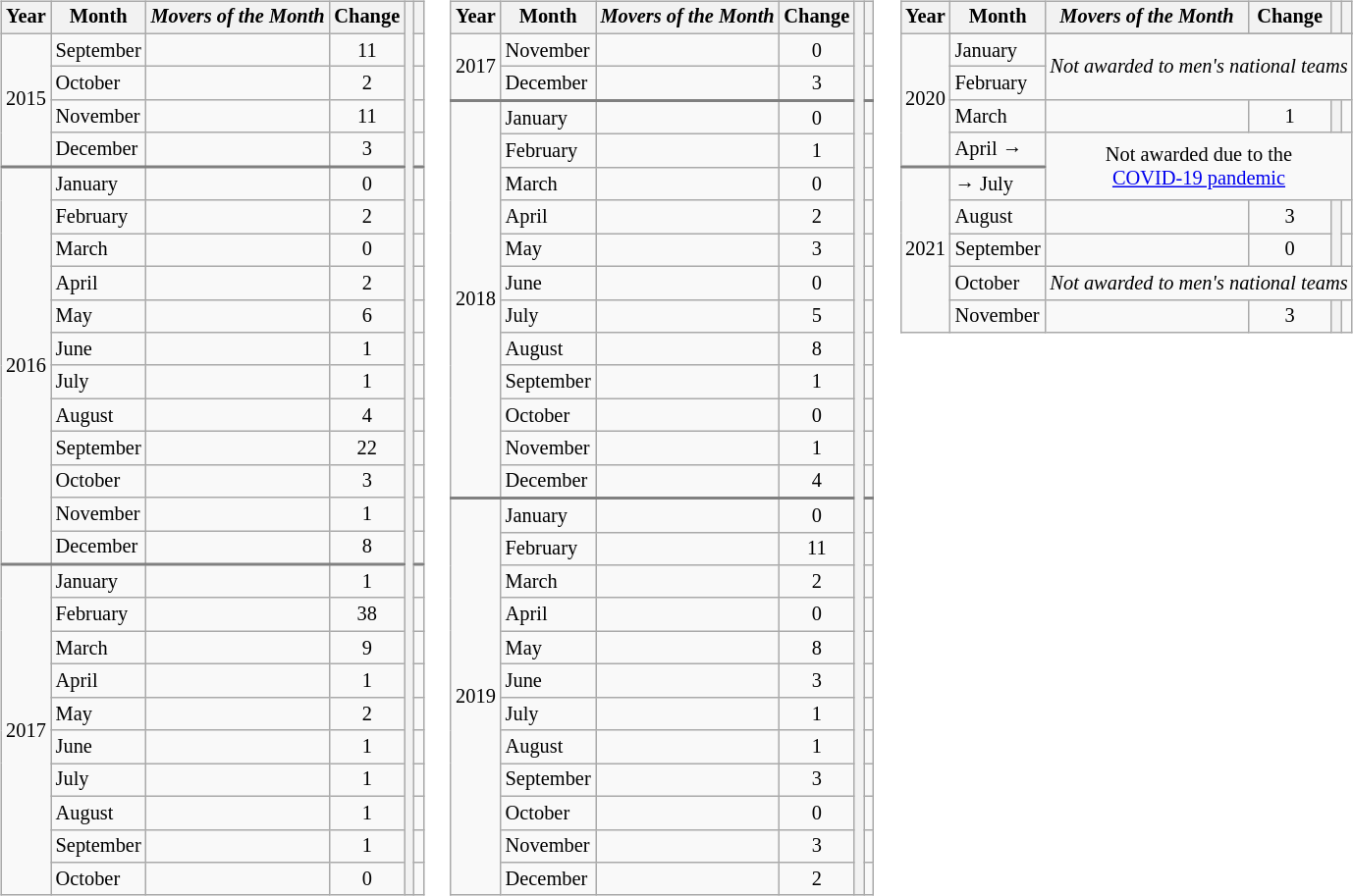<table>
<tr style="vertical-align:top">
<td><br><table class="wikitable" style="font-size:85%; text-align:center;">
<tr>
<th>Year</th>
<th>Month</th>
<th><em>Movers of the Month</em></th>
<th>Change</th>
<th rowspan=40></th>
<th></th>
</tr>
<tr>
<td rowspan=4>2015</td>
<td align=left>September</td>
<td align=left></td>
<td> 11</td>
<td></td>
</tr>
<tr>
<td align=left>October</td>
<td align=left></td>
<td> 2</td>
<td></td>
</tr>
<tr>
<td align=left>November</td>
<td align=left></td>
<td> 11</td>
<td></td>
</tr>
<tr>
<td align=left>December</td>
<td align=left></td>
<td> 3</td>
<td></td>
</tr>
<tr style="border-top: 2px solid grey">
<td rowspan=12>2016</td>
<td align=left>January</td>
<td align=left></td>
<td> 0</td>
<td></td>
</tr>
<tr>
<td align=left>February</td>
<td align=left></td>
<td> 2</td>
<td></td>
</tr>
<tr>
<td align=left>March</td>
<td align=left></td>
<td> 0</td>
<td></td>
</tr>
<tr>
<td align=left>April</td>
<td align=left></td>
<td> 2</td>
<td></td>
</tr>
<tr>
<td align=left>May</td>
<td align=left></td>
<td> 6</td>
<td></td>
</tr>
<tr>
<td align=left>June</td>
<td align=left></td>
<td> 1</td>
<td></td>
</tr>
<tr>
<td align=left>July</td>
<td align=left></td>
<td> 1</td>
<td></td>
</tr>
<tr>
<td align=left>August</td>
<td align=left></td>
<td> 4</td>
<td></td>
</tr>
<tr>
<td align=left>September</td>
<td align=left></td>
<td> 22</td>
<td></td>
</tr>
<tr>
<td align=left>October</td>
<td align=left></td>
<td> 3</td>
<td></td>
</tr>
<tr>
<td align=left>November</td>
<td align=left></td>
<td> 1</td>
<td></td>
</tr>
<tr>
<td align=left>December</td>
<td align=left></td>
<td> 8</td>
<td></td>
</tr>
<tr style="border-top: 2px solid grey">
<td rowspan=12>2017</td>
<td align=left>January</td>
<td align=left></td>
<td> 1</td>
<td></td>
</tr>
<tr>
<td align=left>February</td>
<td align=left></td>
<td> 38</td>
<td></td>
</tr>
<tr>
<td align=left>March</td>
<td align=left></td>
<td> 9</td>
<td></td>
</tr>
<tr>
<td align=left>April</td>
<td align=left></td>
<td> 1</td>
<td></td>
</tr>
<tr>
<td align=left>May</td>
<td align=left></td>
<td> 2</td>
<td></td>
</tr>
<tr>
<td align=left>June</td>
<td align=left></td>
<td> 1</td>
<td></td>
</tr>
<tr>
<td align=left>July</td>
<td align=left></td>
<td> 1</td>
<td></td>
</tr>
<tr>
<td align=left>August</td>
<td align=left></td>
<td> 1</td>
<td></td>
</tr>
<tr>
<td align=left>September</td>
<td align=left></td>
<td> 1</td>
<td></td>
</tr>
<tr>
<td align=left>October</td>
<td align=left></td>
<td> 0</td>
<td></td>
</tr>
</table>
</td>
<td><br><table class="wikitable" style="font-size:85%; text-align:center;">
<tr>
<th>Year</th>
<th>Month</th>
<th><em>Movers of the Month</em></th>
<th>Change</th>
<th rowspan=27></th>
<th></th>
</tr>
<tr>
<td rowspan=2>2017</td>
<td align=left>November</td>
<td align=left></td>
<td> 0</td>
<td></td>
</tr>
<tr>
<td align=left>December</td>
<td align=left></td>
<td> 3</td>
<td></td>
</tr>
<tr style="border-top: 2px solid grey">
<td rowspan=12>2018</td>
<td align=left>January</td>
<td align=left></td>
<td> 0</td>
<td></td>
</tr>
<tr>
<td align=left>February</td>
<td align=left></td>
<td> 1</td>
<td></td>
</tr>
<tr>
<td align=left>March</td>
<td align=left></td>
<td> 0</td>
<td></td>
</tr>
<tr>
<td align=left>April</td>
<td align=left></td>
<td> 2</td>
<td></td>
</tr>
<tr>
<td align=left>May</td>
<td align=left></td>
<td> 3</td>
<td></td>
</tr>
<tr>
<td align=left>June</td>
<td align=left></td>
<td> 0</td>
<td></td>
</tr>
<tr>
<td align=left>July</td>
<td align=left></td>
<td> 5</td>
<td></td>
</tr>
<tr>
<td align=left>August</td>
<td align=left></td>
<td> 8</td>
<td></td>
</tr>
<tr>
<td align=left>September</td>
<td align=left></td>
<td> 1</td>
<td></td>
</tr>
<tr>
<td align=left>October</td>
<td align=left></td>
<td> 0</td>
<td></td>
</tr>
<tr>
<td align=left>November</td>
<td align=left></td>
<td> 1</td>
<td></td>
</tr>
<tr>
<td align=left>December</td>
<td align=left></td>
<td> 4</td>
<td></td>
</tr>
<tr style="border-top: 2px solid grey">
<td rowspan="12">2019</td>
<td align=left>January</td>
<td align=left></td>
<td> 0</td>
<td></td>
</tr>
<tr>
<td align=left>February</td>
<td align=left></td>
<td> 11</td>
<td></td>
</tr>
<tr>
<td align=left>March</td>
<td align=left></td>
<td> 2</td>
<td></td>
</tr>
<tr>
<td align=left>April</td>
<td align=left></td>
<td> 0</td>
<td></td>
</tr>
<tr>
<td align=left>May</td>
<td align=left></td>
<td> 8</td>
<td></td>
</tr>
<tr>
<td align=left>June</td>
<td align=left></td>
<td> 3</td>
<td></td>
</tr>
<tr>
<td align=left>July</td>
<td align=left></td>
<td> 1</td>
<td></td>
</tr>
<tr>
<td align=left>August</td>
<td align=left></td>
<td> 1</td>
<td></td>
</tr>
<tr>
<td align=left>September</td>
<td align=left></td>
<td> 3</td>
<td></td>
</tr>
<tr>
<td align=left>October</td>
<td align=left></td>
<td> 0</td>
<td></td>
</tr>
<tr>
<td align=left>November</td>
<td align=left></td>
<td> 3</td>
<td></td>
</tr>
<tr>
<td align=left>December</td>
<td align=left></td>
<td> 2</td>
<td></td>
</tr>
</table>
</td>
<td><br><table class="wikitable" style="font-size:85%; text-align:center;">
<tr>
<th>Year</th>
<th>Month</th>
<th><em>Movers of the Month</em></th>
<th>Change</th>
<th></th>
<th></th>
</tr>
<tr>
<td rowspan=5>2020</td>
</tr>
<tr>
<td align=left>January</td>
<td align=center rowspan=2 colspan=4><em>Not awarded to men's national teams</em></td>
</tr>
<tr>
<td align=left>February</td>
</tr>
<tr>
<td align=left>March</td>
<td align=left></td>
<td> 1</td>
<th></th>
<td></td>
</tr>
<tr>
<td align=left>April →</td>
<td align=center rowspan=2 colspan=5>Not awarded due to the<br><a href='#'>COVID-19 pandemic</a></td>
</tr>
<tr style="border-top: 2px solid grey">
<td rowspan="12">2021</td>
<td align=left>→ July</td>
</tr>
<tr>
<td align=left>August</td>
<td align=left></td>
<td> 3</td>
<th rowspan=2></th>
<td></td>
</tr>
<tr>
<td align=left>September</td>
<td align=left></td>
<td> 0</td>
<td></td>
</tr>
<tr>
<td align=left>October</td>
<td align=center colspan=4><em>Not awarded to men's national teams</em></td>
</tr>
<tr>
<td align=left>November</td>
<td align=left></td>
<td> 3</td>
<th></th>
<td></td>
</tr>
</table>
</td>
</tr>
</table>
